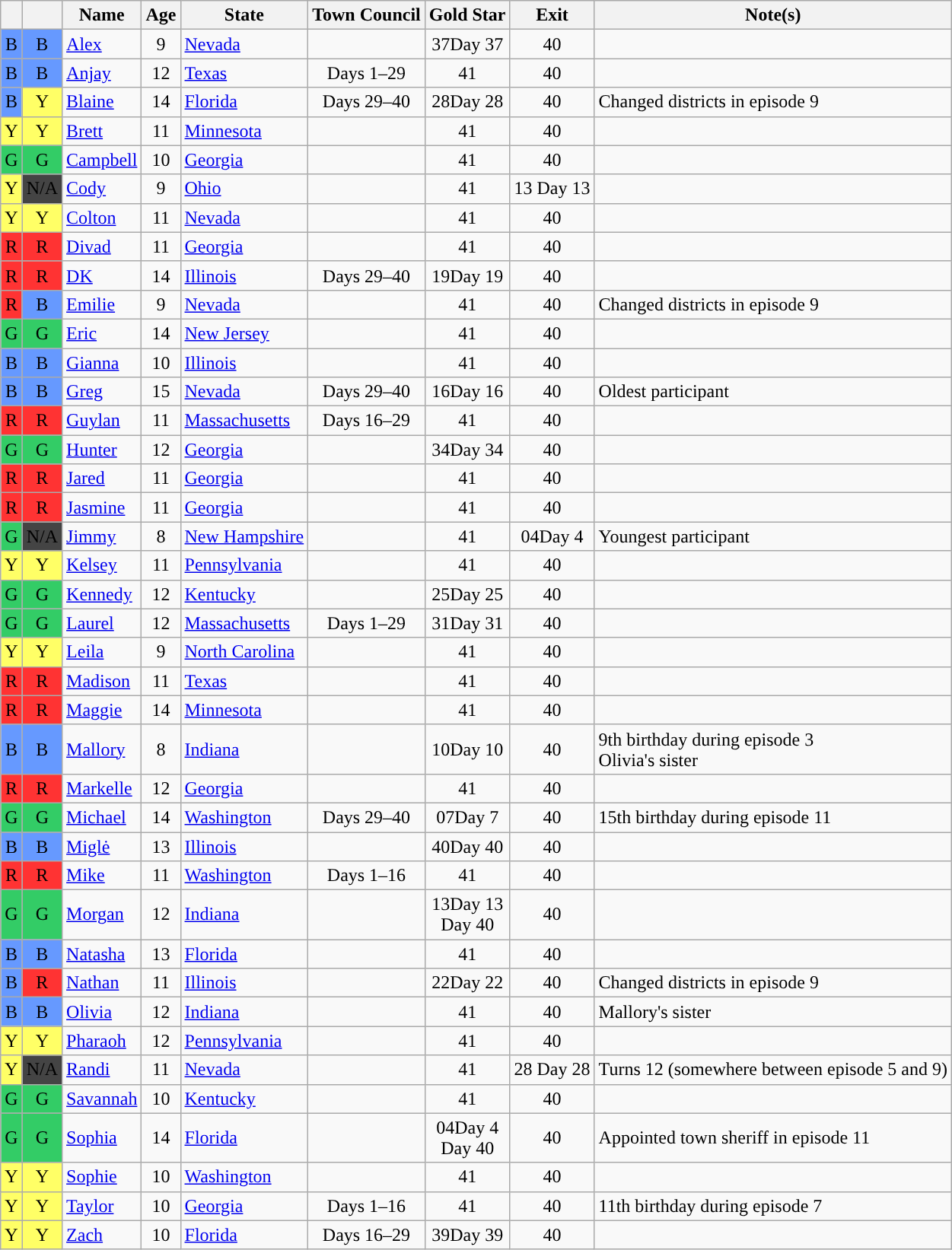<table class="wikitable sortable">
<tr>
<th><small><strong></strong></small></th>
<th><small><strong></strong></small></th>
<th>Name</th>
<th>Age</th>
<th>State</th>
<th>Town Council</th>
<th>Gold Star</th>
<th>Exit</th>
<th>Note(s)</th>
</tr>
<tr>
<td bgcolor="#6699FF" align=center>B</td>
<td bgcolor="#6699FF" align=center>B</td>
<td><a href='#'>Alex</a></td>
<td align="center">9</td>
<td><a href='#'>Nevada</a></td>
<td align="center"></td>
<td align="center"><span>37</span>Day 37</td>
<td align="center"><span>40</span></td>
<td></td>
</tr>
<tr>
<td bgcolor="#6699FF" align=center>B</td>
<td bgcolor="#6699FF" align=center>B</td>
<td><a href='#'>Anjay</a></td>
<td align="center">12</td>
<td><a href='#'>Texas</a></td>
<td align="center">Days 1–29</td>
<td align="center"><span>41</span></td>
<td align="center"><span>40</span></td>
<td></td>
</tr>
<tr>
<td bgcolor="#6699FF" align=center>B</td>
<td bgcolor="#FFFF66" align=center>Y</td>
<td><a href='#'>Blaine</a></td>
<td align="center">14</td>
<td><a href='#'>Florida</a></td>
<td align="center">Days 29–40</td>
<td align="center"><span>28</span>Day 28</td>
<td align="center"><span>40</span></td>
<td>Changed districts in episode 9</td>
</tr>
<tr>
<td bgcolor="#FFFF66" align=center>Y</td>
<td bgcolor="#FFFF66" align=center>Y</td>
<td><a href='#'>Brett</a></td>
<td align="center">11</td>
<td><a href='#'>Minnesota</a></td>
<td align="center"></td>
<td align="center"><span>41</span></td>
<td align="center"><span>40</span></td>
<td></td>
</tr>
<tr>
<td bgcolor="#33CC66" align=center>G</td>
<td bgcolor="#33CC66" align=center>G</td>
<td><a href='#'>Campbell</a></td>
<td align="center">10</td>
<td><a href='#'>Georgia</a></td>
<td align="center"></td>
<td align="center"><span>41</span></td>
<td align="center"><span>40</span></td>
<td></td>
</tr>
<tr>
<td bgcolor="#FFFF66" align=center>Y</td>
<td bgcolor="#444444" align=center><span>N/A</span></td>
<td><a href='#'>Cody</a></td>
<td align="center">9</td>
<td><a href='#'>Ohio</a></td>
<td align="center"></td>
<td align="center"><span>41</span></td>
<td align="center"><span>13</span> Day 13</td>
<td></td>
</tr>
<tr>
<td bgcolor="#FFFF66" align=center>Y</td>
<td bgcolor="#FFFF66" align=center>Y</td>
<td><a href='#'>Colton</a></td>
<td align="center">11</td>
<td><a href='#'>Nevada</a></td>
<td align="center"></td>
<td align="center"><span>41</span></td>
<td align="center"><span>40</span></td>
<td></td>
</tr>
<tr>
<td bgcolor="#FF3333" align=center>R</td>
<td bgcolor="#FF3333" align=center>R</td>
<td><a href='#'>Divad</a></td>
<td align="center">11</td>
<td><a href='#'>Georgia</a></td>
<td align="center"></td>
<td align="center"><span>41</span></td>
<td align="center"><span>40</span></td>
<td></td>
</tr>
<tr>
<td bgcolor="#FF3333" align=center>R</td>
<td bgcolor="#FF3333" align=center>R</td>
<td><a href='#'>DK</a></td>
<td align="center">14</td>
<td><a href='#'>Illinois</a></td>
<td align="center">Days 29–40</td>
<td align="center"><span>19</span>Day 19</td>
<td align="center"><span>40</span></td>
<td></td>
</tr>
<tr>
<td bgcolor="#FF3333" align=center>R</td>
<td bgcolor="#6699FF" align=center>B</td>
<td><a href='#'>Emilie</a></td>
<td align="center">9</td>
<td><a href='#'>Nevada</a></td>
<td align="center"></td>
<td align="center"><span>41</span></td>
<td align="center"><span>40</span></td>
<td>Changed districts in episode 9</td>
</tr>
<tr>
<td bgcolor="#33CC66" align=center>G</td>
<td bgcolor="#33CC66" align=center>G</td>
<td><a href='#'>Eric</a></td>
<td align="center">14</td>
<td><a href='#'>New Jersey</a></td>
<td align="center"></td>
<td align="center"><span>41</span></td>
<td align="center"><span>40</span></td>
<td></td>
</tr>
<tr>
<td bgcolor="#6699FF" align=center>B</td>
<td bgcolor="#6699FF" align=center>B</td>
<td><a href='#'>Gianna</a></td>
<td align="center">10</td>
<td><a href='#'>Illinois</a></td>
<td align="center"></td>
<td align="center"><span>41</span></td>
<td align="center"><span>40</span></td>
<td></td>
</tr>
<tr>
<td bgcolor="#6699FF" align=center>B</td>
<td bgcolor="#6699FF" align=center>B</td>
<td><a href='#'>Greg</a></td>
<td align="center">15</td>
<td><a href='#'>Nevada</a></td>
<td align="center">Days 29–40</td>
<td align="center"><span>16</span>Day 16</td>
<td align="center"><span>40</span></td>
<td>Oldest participant</td>
</tr>
<tr>
<td bgcolor="#FF3333" align=center>R</td>
<td bgcolor="#FF3333" align=center>R</td>
<td><a href='#'>Guylan</a></td>
<td align="center">11</td>
<td><a href='#'>Massachusetts</a></td>
<td align="center">Days 16–29</td>
<td align="center"><span>41</span></td>
<td align="center"><span>40</span></td>
<td></td>
</tr>
<tr>
<td bgcolor="#33CC66" align=center>G</td>
<td bgcolor="#33CC66" align=center>G</td>
<td><a href='#'>Hunter</a></td>
<td align="center">12</td>
<td><a href='#'>Georgia</a></td>
<td align="center"></td>
<td align="center"><span>34</span>Day 34</td>
<td align="center"><span>40</span></td>
<td></td>
</tr>
<tr>
<td bgcolor="#FF3333" align=center>R</td>
<td bgcolor="#FF3333" align=center>R</td>
<td><a href='#'>Jared</a></td>
<td align="center">11</td>
<td><a href='#'>Georgia</a></td>
<td align="center"></td>
<td align="center"><span>41</span></td>
<td align="center"><span>40</span></td>
<td></td>
</tr>
<tr>
<td bgcolor="#FF3333" align=center>R</td>
<td bgcolor="#FF3333" align=center>R</td>
<td><a href='#'>Jasmine</a></td>
<td align="center">11</td>
<td><a href='#'>Georgia</a></td>
<td align="center"></td>
<td align="center"><span>41</span></td>
<td align="center"><span>40</span></td>
<td></td>
</tr>
<tr>
<td bgcolor="#33CC66" align=center>G</td>
<td bgcolor="#444444" align=center><span>N/A</span></td>
<td><a href='#'>Jimmy</a></td>
<td align="center">8</td>
<td><a href='#'>New Hampshire</a></td>
<td align="center"></td>
<td align="center"><span>41</span></td>
<td align="center"><span>04</span>Day 4</td>
<td>Youngest participant</td>
</tr>
<tr>
<td bgcolor="#FFFF66" align=center>Y</td>
<td bgcolor="#FFFF66" align=center>Y</td>
<td><a href='#'>Kelsey</a></td>
<td align="center">11</td>
<td><a href='#'>Pennsylvania</a></td>
<td align="center"></td>
<td align="center"><span>41</span></td>
<td align="center"><span>40</span></td>
<td></td>
</tr>
<tr>
<td bgcolor="#33CC66" align=center>G</td>
<td bgcolor="#33CC66" align=center>G</td>
<td><a href='#'>Kennedy</a></td>
<td align="center">12</td>
<td><a href='#'>Kentucky</a></td>
<td align="center"></td>
<td align="center"><span>25</span>Day 25</td>
<td align="center"><span>40</span></td>
<td align="center"></td>
</tr>
<tr>
<td bgcolor="#33CC66" align=center>G</td>
<td bgcolor="#33CC66" align=center>G</td>
<td><a href='#'>Laurel</a></td>
<td align="center">12</td>
<td><a href='#'>Massachusetts</a></td>
<td align="center">Days 1–29</td>
<td align="center"><span>31</span>Day 31</td>
<td align="center"><span>40</span></td>
<td></td>
</tr>
<tr>
<td bgcolor="#FFFF66" align=center>Y</td>
<td bgcolor="#FFFF66" align=center>Y</td>
<td><a href='#'>Leila</a></td>
<td align="center">9</td>
<td><a href='#'>North Carolina</a></td>
<td align="center"></td>
<td align="center"><span>41</span></td>
<td align="center"><span>40</span></td>
<td></td>
</tr>
<tr>
<td bgcolor="#FF3333" align=center>R</td>
<td bgcolor="#FF3333" align=center>R</td>
<td><a href='#'>Madison</a></td>
<td align="center">11</td>
<td><a href='#'>Texas</a></td>
<td align="center"></td>
<td align="center"><span>41</span></td>
<td align="center"><span>40</span></td>
<td></td>
</tr>
<tr>
<td bgcolor="#FF3333" align=center>R</td>
<td bgcolor="#FF3333" align=center>R</td>
<td><a href='#'>Maggie</a></td>
<td align="center">14</td>
<td><a href='#'>Minnesota</a></td>
<td align="center"></td>
<td align="center"><span>41</span></td>
<td align="center"><span>40</span></td>
<td></td>
</tr>
<tr>
<td bgcolor="#6699FF" align=center>B</td>
<td bgcolor="#6699FF" align=center>B</td>
<td><a href='#'>Mallory</a></td>
<td align="center">8</td>
<td><a href='#'>Indiana</a></td>
<td align="center"></td>
<td align="center"><span>10</span>Day 10</td>
<td align="center"><span>40</span></td>
<td>9th birthday during episode 3<br>Olivia's sister</td>
</tr>
<tr>
<td bgcolor="#FF3333" align=center>R</td>
<td bgcolor="#FF3333" align=center>R</td>
<td><a href='#'>Markelle</a></td>
<td align="center">12</td>
<td><a href='#'>Georgia</a></td>
<td align="center"></td>
<td align="center"><span>41</span></td>
<td align="center"><span>40</span></td>
<td></td>
</tr>
<tr>
<td bgcolor="#33CC66" align=center>G</td>
<td bgcolor="#33CC66" align=center>G</td>
<td><a href='#'>Michael</a></td>
<td align="center">14</td>
<td><a href='#'>Washington</a></td>
<td align="center">Days 29–40</td>
<td align="center"><span>07</span>Day 7</td>
<td align="center"><span>40</span></td>
<td>15th birthday during episode 11</td>
</tr>
<tr>
<td bgcolor="#6699FF" align=center>B</td>
<td bgcolor="#6699FF" align=center>B</td>
<td><a href='#'>Miglė</a></td>
<td align="center">13</td>
<td><a href='#'>Illinois</a></td>
<td align="center"></td>
<td align="center"><span>40</span>Day 40</td>
<td align="center"><span>40</span></td>
<td></td>
</tr>
<tr>
<td bgcolor="#FF3333" align=center>R</td>
<td bgcolor="#FF3333" align=center>R</td>
<td><a href='#'>Mike</a></td>
<td align="center">11</td>
<td><a href='#'>Washington</a></td>
<td align="center">Days 1–16</td>
<td align="center"><span>41</span></td>
<td align="center"><span>40</span></td>
<td></td>
</tr>
<tr>
<td bgcolor="#33CC66" align=center>G</td>
<td bgcolor="#33CC66" align=center>G</td>
<td><a href='#'>Morgan</a></td>
<td align="center">12</td>
<td><a href='#'>Indiana</a></td>
<td align="center"></td>
<td align="center"><span>13</span>Day 13<br>Day 40</td>
<td align="center"><span>40</span></td>
<td></td>
</tr>
<tr>
<td bgcolor="#6699FF" align=center>B</td>
<td bgcolor="#6699FF" align=center>B</td>
<td><a href='#'>Natasha</a></td>
<td align="center">13</td>
<td><a href='#'>Florida</a></td>
<td align="center"></td>
<td align="center"><span>41</span></td>
<td align="center"><span>40</span></td>
<td></td>
</tr>
<tr>
<td bgcolor="#6699FF" align=center>B</td>
<td bgcolor="#FF3333" align=center>R</td>
<td><a href='#'>Nathan</a></td>
<td align="center">11</td>
<td><a href='#'>Illinois</a></td>
<td align="center"></td>
<td align="center"><span>22</span>Day 22</td>
<td align="center"><span>40</span></td>
<td>Changed districts in episode 9</td>
</tr>
<tr>
<td bgcolor="#6699FF" align=center>B</td>
<td bgcolor="#6699FF" align=center>B</td>
<td><a href='#'>Olivia</a></td>
<td align="center">12</td>
<td><a href='#'>Indiana</a></td>
<td align="center"></td>
<td align="center"><span>41</span></td>
<td align="center"><span>40</span></td>
<td>Mallory's sister</td>
</tr>
<tr>
<td bgcolor="#FFFF66" align=center>Y</td>
<td bgcolor="#FFFF66" align=center>Y</td>
<td><a href='#'>Pharaoh</a></td>
<td align="center">12</td>
<td><a href='#'>Pennsylvania</a></td>
<td align="center"></td>
<td align="center"><span>41</span></td>
<td align="center"><span>40</span></td>
<td></td>
</tr>
<tr>
<td bgcolor="#FFFF66" align=center>Y</td>
<td bgcolor="#444444" align=center><span>N/A</span></td>
<td><a href='#'>Randi</a></td>
<td align="center">11</td>
<td><a href='#'>Nevada</a></td>
<td align="center"></td>
<td align="center"><span>41</span></td>
<td align="center"><span>28</span> Day 28</td>
<td>Turns 12 (somewhere between episode 5 and 9)</td>
</tr>
<tr>
<td bgcolor="#33CC66" align=center>G</td>
<td bgcolor="#33CC66" align=center>G</td>
<td><a href='#'>Savannah</a></td>
<td align="center">10</td>
<td><a href='#'>Kentucky</a></td>
<td align="center"></td>
<td align="center"><span>41</span></td>
<td align="center"><span>40</span></td>
<td></td>
</tr>
<tr>
<td bgcolor="#33CC66" align=center>G</td>
<td bgcolor="#33CC66" align=center>G</td>
<td><a href='#'>Sophia</a></td>
<td align="center">14</td>
<td><a href='#'>Florida</a></td>
<td align="center"></td>
<td align="center"><span>04</span>Day 4<br>Day 40</td>
<td align="center"><span>40</span></td>
<td>Appointed town sheriff in episode 11</td>
</tr>
<tr>
<td bgcolor="#FFFF66" align=center>Y</td>
<td bgcolor="#FFFF66" align=center>Y</td>
<td><a href='#'>Sophie</a></td>
<td align="center">10</td>
<td><a href='#'>Washington</a></td>
<td align="center"></td>
<td align="center"><span>41</span></td>
<td align="center"><span>40</span></td>
<td></td>
</tr>
<tr>
<td bgcolor="#FFFF66" align=center>Y</td>
<td bgcolor="#FFFF66" align=center>Y</td>
<td><a href='#'>Taylor</a></td>
<td align="center">10</td>
<td><a href='#'>Georgia</a></td>
<td align="center">Days 1–16</td>
<td align="center"><span>41</span></td>
<td align="center"><span>40</span></td>
<td>11th birthday during episode 7</td>
</tr>
<tr>
<td bgcolor="#FFFF66" align=center>Y</td>
<td bgcolor="#FFFF66" align=center>Y</td>
<td><a href='#'>Zach</a></td>
<td align="center">10</td>
<td><a href='#'>Florida</a></td>
<td align="center">Days 16–29</td>
<td align="center"><span>39</span>Day 39</td>
<td align="center"><span>40</span></td>
<td></td>
</tr>
</table>
